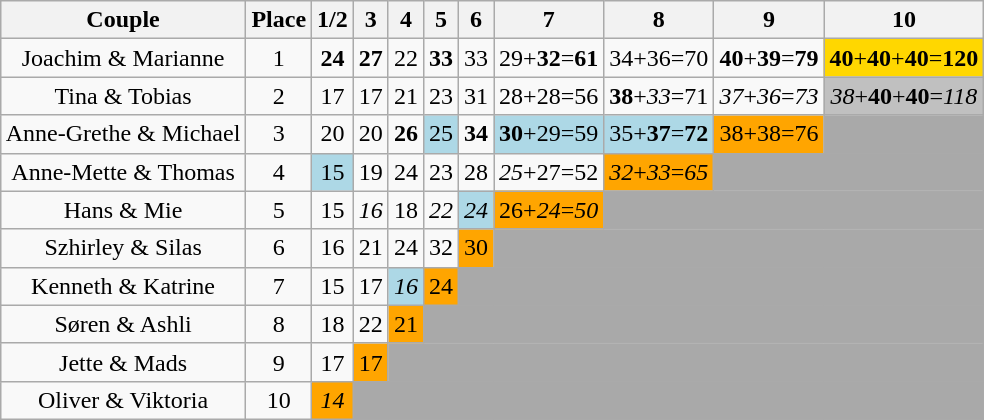<table class="wikitable sortable" style="margin:auto; text-align:center; white-space:nowrap; width:20%;">
<tr>
<th>Couple</th>
<th>Place</th>
<th>1/2</th>
<th>3</th>
<th>4</th>
<th>5</th>
<th>6</th>
<th>7</th>
<th>8</th>
<th>9</th>
<th>10</th>
</tr>
<tr>
<td>Joachim & Marianne</td>
<td>1</td>
<td><span><strong>24</strong></span></td>
<td><span><strong>27</strong></span></td>
<td>22</td>
<td><span><strong>33</strong></span></td>
<td>33</td>
<td>29+<span><strong>32</strong></span>=<span><strong>61</strong></span></td>
<td>34+36=70</td>
<td><span><strong>40</strong></span>+<span><strong>39</strong></span>=<span><strong>79</strong></span></td>
<td style="background:gold;"><span><strong>40</strong></span>+<strong>40</strong>+<strong>40</strong>=<span><strong>120</strong></span></td>
</tr>
<tr>
<td>Tina & Tobias</td>
<td>2</td>
<td>17</td>
<td>17</td>
<td>21</td>
<td>23</td>
<td>31</td>
<td>28+28=56</td>
<td><span><strong>38</strong></span>+<span><em>33</em></span>=71</td>
<td><span><em>37</em></span>+<span><em>36</em></span>=<span><em>73</em></span></td>
<td style="background:silver;"><span><em>38</em></span>+<strong>40</strong>+<strong>40</strong>=<span><em>118</em></span></td>
</tr>
<tr>
<td>Anne-Grethe & Michael</td>
<td>3</td>
<td>20</td>
<td>20</td>
<td><span><strong>26</strong></span></td>
<td style="background:lightblue;">25</td>
<td><span><strong>34</strong></span></td>
<td style="background:lightblue;"><span><strong>30</strong></span>+29=59</td>
<td style="background:lightblue;">35+<span><strong>37</strong></span>=<span><strong>72</strong></span></td>
<td style="background:Orange;">38+38=76</td>
<td style="background:darkgray;" colspan="1"></td>
</tr>
<tr>
<td>Anne-Mette & Thomas</td>
<td>4</td>
<td style="background:lightblue;">15</td>
<td>19</td>
<td>24</td>
<td>23</td>
<td>28</td>
<td><span><em>25</em></span>+27=52</td>
<td style="background:Orange;"><span><em>32</em></span>+<span><em>33</em></span>=<span><em>65</em></span></td>
<td style="background:darkgray;" colspan="2"></td>
</tr>
<tr>
<td>Hans & Mie</td>
<td>5</td>
<td>15</td>
<td><span><em>16</em></span></td>
<td>18</td>
<td><span><em>22</em></span></td>
<td style="background:lightblue;"><span><em>24</em></span></td>
<td style="background:Orange;">26+<span><em>24</em></span>=<span><em>50</em></span></td>
<td style="background:darkgray;" colspan="3"></td>
</tr>
<tr>
<td>Szhirley & Silas</td>
<td>6</td>
<td>16</td>
<td>21</td>
<td>24</td>
<td>32</td>
<td style="background:Orange;">30</td>
<td style="background:darkgray;" colspan="4"></td>
</tr>
<tr>
<td>Kenneth & Katrine</td>
<td>7</td>
<td>15</td>
<td>17</td>
<td style="background:lightblue;"><span><em>16</em></span></td>
<td style="background:Orange;">24</td>
<td style="background:darkgray;" colspan="5"></td>
</tr>
<tr>
<td>Søren & Ashli</td>
<td>8</td>
<td>18</td>
<td>22</td>
<td style="background:Orange;">21</td>
<td style="background:darkgray;" colspan="6"></td>
</tr>
<tr>
<td>Jette & Mads</td>
<td>9</td>
<td>17</td>
<td style="background:Orange;">17</td>
<td style="background:darkgray;" colspan="7"></td>
</tr>
<tr>
<td>Oliver & Viktoria</td>
<td>10</td>
<td style="background:Orange;"><span><em>14</em></span></td>
<td style="background:darkgray;" colspan="8"></td>
</tr>
</table>
